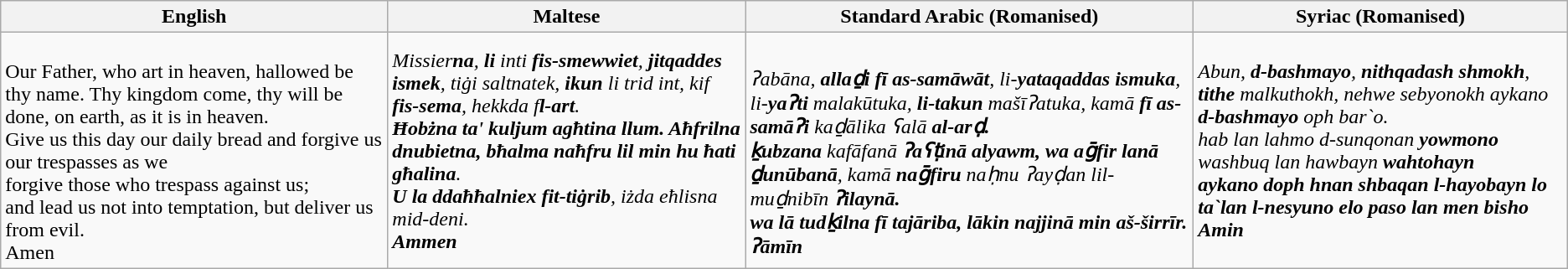<table class="wikitable">
<tr>
<th>English</th>
<th>Maltese</th>
<th>Standard Arabic (Romanised)</th>
<th>Syriac (Romanised)</th>
</tr>
<tr>
<td><br>Our Father, who art in heaven, hallowed be thy name. Thy kingdom come, thy will be done, on earth, as it is in heaven.<br>Give us this day our daily bread and forgive us our trespasses as we<br>forgive those who trespass against us;<br>and lead us not into temptation, but deliver us from evil.<br>Amen</td>
<td lang="mt" style="font-style: italic;">Missier<strong>na</strong>, <strong>li</strong> inti <strong>fis-smewwiet</strong>, <strong>jitqaddes ismek</strong>, tiġi saltnatek, <strong>ikun</strong> li trid int, kif <strong>fis-sema</strong>, hekkda f<strong>l-art</strong>.<br><strong><em>Ħobżna<strong> ta' kuljum </strong>agħtina<strong> </strong>llum<strong>. </strong>Aħfrilna<strong> </strong>dnubietna<strong>, bħal</strong>ma<strong> </strong>naħfru<strong> lil min hu ħati </strong>għalina</em></strong>.<br><strong>U la ddaħħalniex fit-tiġrib</strong>, iżda eħlisna mid-deni.<br><strong>Ammen</strong></td>
<td lang="ar-Latn" style="font-style: italic;"><br><em>ʔabāna</em>, <strong>alla<em>ḏ</em>i</strong> <strong>fī as-samāwāt</strong>, li-<strong>yataqaddas ismuka</strong>, li-<strong>yaʔti</strong> malakūtuka, <strong>li-takun</strong> ma<em>šī</em>ʔatuka, kamā <strong>fī as-samāʔi</strong> ka<em>ḏ</em>ālika <em>ʕa</em>lā <strong>al-ar<em>ḍ<strong><em>.<br></em></strong>ḵ</em>ubzana</strong> kafāfanā <strong><em>ʔaʕṭi<em>nā<strong> </strong>alyawm<strong>, wa </strong>a</em>ḡ<em>fir lanā<strong> </em></strong>ḏ</em>unūbanā</strong>, kamā <strong>na<em>ḡ</em>firu</strong> na<em>ḥ</em>nu <em>ʔ</em>ay<em>ḍ</em>an lil-muḏnibīn <strong><em>ʔ<em>ilaynā.<strong><br></strong>wa lā tud</em>ḵ<em>ilna fī tajāriba<strong>, lākin najjinā min a</em>š-š<em>irrīr.<br></em></strong>ʔā</em>mīn</strong></td>
<td lang="syc-Latn" style="font-style: italic;">Abun, <strong>d-bashmayo</strong>, <strong>nithqadash</strong> <strong>shmokh</strong>, <strong>tithe</strong> malkuthokh, nehwe sebyonokh aykano <strong>d-bashmayo</strong> oph bar`o.<br><em>hab lan lahmo d-sunqonan <strong>yowmono</strong> washbuq lan hawbayn <strong>wahtohayn<strong><em><br>aykano doph hnan shbaqan l-hayobayn lo ta`lan l-nesyuno elo paso lan </strong>men<strong> bisho<br></strong>Amin<strong></td>
</tr>
</table>
